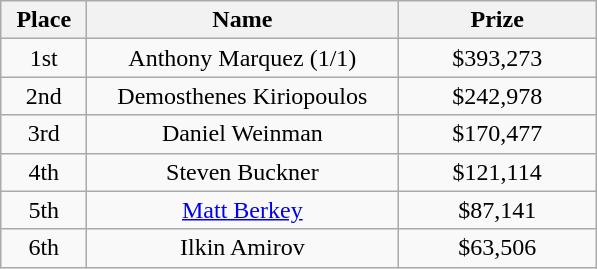<table class="wikitable">
<tr>
<th width="50">Place</th>
<th width="200">Name</th>
<th width="125">Prize</th>
</tr>
<tr>
<td align = "center">1st</td>
<td align = "center">Anthony Marquez (1/1)</td>
<td align = "center">$393,273</td>
</tr>
<tr>
<td align = "center">2nd</td>
<td align = "center">Demosthenes Kiriopoulos</td>
<td align = "center">$242,978</td>
</tr>
<tr>
<td align = "center">3rd</td>
<td align = "center">Daniel Weinman</td>
<td align = "center">$170,477</td>
</tr>
<tr>
<td align = "center">4th</td>
<td align = "center">Steven Buckner</td>
<td align = "center">$121,114</td>
</tr>
<tr>
<td align = "center">5th</td>
<td align = "center"><a href='#'>Matt Berkey</a></td>
<td align = "center">$87,141</td>
</tr>
<tr>
<td align = "center">6th</td>
<td align = "center">Ilkin Amirov</td>
<td align = "center">$63,506</td>
</tr>
</table>
